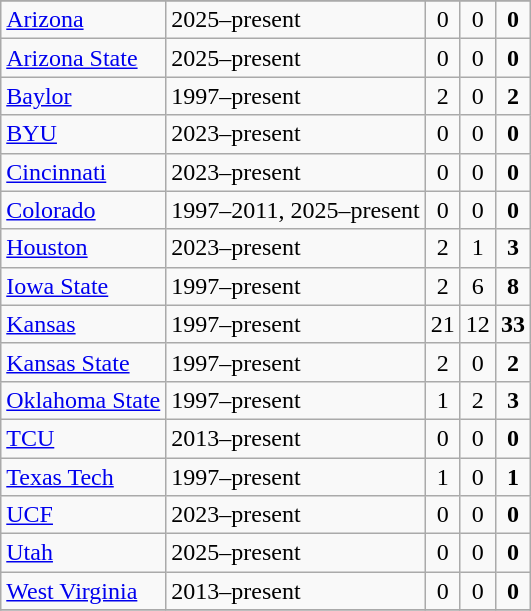<table class="wikitable sortable">
<tr>
</tr>
<tr>
<td><a href='#'>Arizona</a></td>
<td>2025–present</td>
<td style="text-align: center;">0</td>
<td style="text-align: center;">0</td>
<td style="text-align: center;"><strong>0</strong></td>
</tr>
<tr>
<td><a href='#'>Arizona State</a></td>
<td>2025–present</td>
<td style="text-align: center;">0</td>
<td style="text-align: center;">0</td>
<td style="text-align: center;"><strong>0</strong></td>
</tr>
<tr>
<td><a href='#'>Baylor</a></td>
<td>1997–present</td>
<td style="text-align: center;">2</td>
<td style="text-align: center;">0</td>
<td style="text-align: center;"><strong>2</strong></td>
</tr>
<tr>
<td><a href='#'>BYU</a></td>
<td>2023–present</td>
<td style="text-align: center;">0</td>
<td style="text-align: center;">0</td>
<td style="text-align: center;"><strong>0</strong></td>
</tr>
<tr>
<td><a href='#'>Cincinnati</a></td>
<td>2023–present</td>
<td style="text-align: center;">0</td>
<td style="text-align: center;">0</td>
<td style="text-align: center;"><strong>0</strong></td>
</tr>
<tr>
<td><a href='#'>Colorado</a></td>
<td>1997–2011, 2025–present</td>
<td style="text-align: center;">0</td>
<td style="text-align: center;">0</td>
<td style="text-align: center;"><strong>0</strong></td>
</tr>
<tr>
<td><a href='#'>Houston</a></td>
<td>2023–present</td>
<td style="text-align: center;">2</td>
<td style="text-align: center;">1</td>
<td style="text-align: center;"><strong>3</strong></td>
</tr>
<tr>
<td><a href='#'>Iowa State</a></td>
<td>1997–present</td>
<td style="text-align: center;">2</td>
<td style="text-align: center;">6</td>
<td style="text-align: center;"><strong>8</strong></td>
</tr>
<tr>
<td><a href='#'>Kansas</a></td>
<td>1997–present</td>
<td style="text-align: center;">21</td>
<td style="text-align: center;">12</td>
<td style="text-align: center;"><strong>33</strong></td>
</tr>
<tr>
<td><a href='#'>Kansas State</a></td>
<td>1997–present</td>
<td style="text-align: center;">2</td>
<td style="text-align: center;">0</td>
<td style="text-align: center;"><strong>2</strong></td>
</tr>
<tr>
<td><a href='#'>Oklahoma State</a></td>
<td>1997–present</td>
<td style="text-align: center;">1</td>
<td style="text-align: center;">2</td>
<td style="text-align: center;"><strong>3</strong></td>
</tr>
<tr>
<td><a href='#'>TCU</a></td>
<td>2013–present</td>
<td style="text-align: center;">0</td>
<td style="text-align: center;">0</td>
<td style="text-align: center;"><strong>0</strong></td>
</tr>
<tr>
<td><a href='#'>Texas Tech</a></td>
<td>1997–present</td>
<td style="text-align: center;">1</td>
<td style="text-align: center;">0</td>
<td style="text-align: center;"><strong>1</strong></td>
</tr>
<tr>
<td><a href='#'>UCF</a></td>
<td>2023–present</td>
<td style="text-align: center;">0</td>
<td style="text-align: center;">0</td>
<td style="text-align: center;"><strong>0</strong></td>
</tr>
<tr>
<td><a href='#'>Utah</a></td>
<td>2025–present</td>
<td style="text-align: center;">0</td>
<td style="text-align: center;">0</td>
<td style="text-align: center;"><strong>0</strong></td>
</tr>
<tr>
<td><a href='#'>West Virginia</a></td>
<td>2013–present</td>
<td style="text-align: center;">0</td>
<td style="text-align: center;">0</td>
<td style="text-align: center;"><strong>0</strong></td>
</tr>
<tr>
</tr>
</table>
